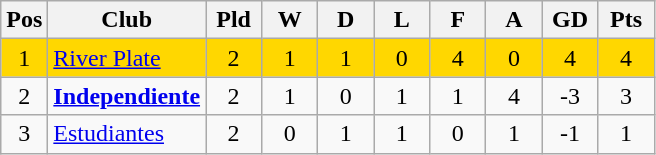<table class="wikitable" style="text-align: center;">
<tr>
<th width="20">Pos</th>
<th>Club</th>
<th width=30>Pld</th>
<th width=30>W</th>
<th width=30>D</th>
<th width=30>L</th>
<th width=30>F</th>
<th width=30>A</th>
<th width=30>GD</th>
<th width=30>Pts</th>
</tr>
<tr style="background:#FFD700">
<td>1</td>
<td align=left><a href='#'>River Plate</a></td>
<td>2</td>
<td>1</td>
<td>1</td>
<td>0</td>
<td>4</td>
<td>0</td>
<td>4</td>
<td>4</td>
</tr>
<tr>
<td>2</td>
<td align=left><strong><a href='#'>Independiente</a></strong></td>
<td>2</td>
<td>1</td>
<td>0</td>
<td>1</td>
<td>1</td>
<td>4</td>
<td>-3</td>
<td>3</td>
</tr>
<tr>
<td>3</td>
<td align=left><a href='#'>Estudiantes</a></td>
<td>2</td>
<td>0</td>
<td>1</td>
<td>1</td>
<td>0</td>
<td>1</td>
<td>-1</td>
<td>1</td>
</tr>
</table>
